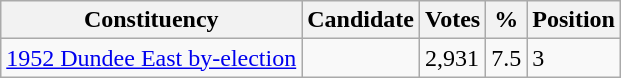<table class="wikitable sortable">
<tr>
<th>Constituency</th>
<th>Candidate</th>
<th>Votes</th>
<th>%</th>
<th>Position</th>
</tr>
<tr>
<td><a href='#'>1952 Dundee East by-election</a></td>
<td></td>
<td>2,931</td>
<td>7.5</td>
<td>3</td>
</tr>
</table>
